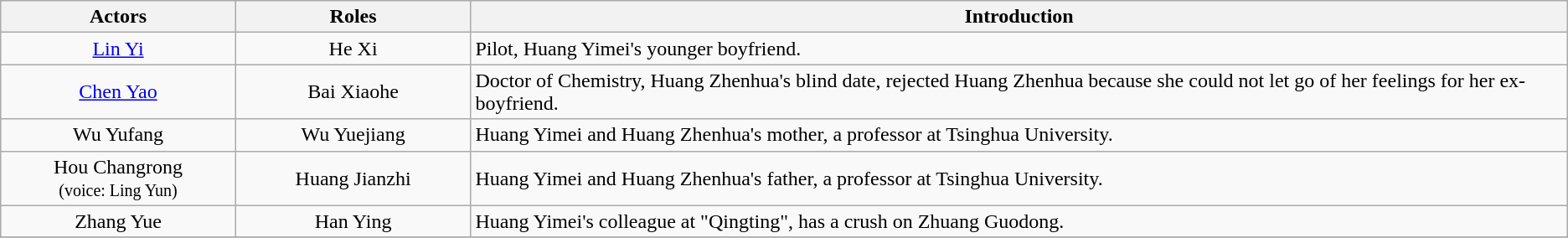<table class="wikitable" style="text-align:center">
<tr>
<th width="15%">Actors</th>
<th width="15%">Roles</th>
<th width="70%">Introduction</th>
</tr>
<tr>
<td><a href='#'>Lin Yi</a></td>
<td>He Xi</td>
<td align=left>Pilot, Huang Yimei's younger boyfriend.</td>
</tr>
<tr>
<td><a href='#'>Chen Yao</a></td>
<td>Bai Xiaohe</td>
<td align=left>Doctor of Chemistry, Huang Zhenhua's blind date, rejected Huang Zhenhua because she could not let go of her feelings for her ex-boyfriend.</td>
</tr>
<tr>
<td>Wu Yufang</td>
<td>Wu Yuejiang</td>
<td align=left>Huang Yimei and Huang Zhenhua's mother, a professor at Tsinghua University.</td>
</tr>
<tr>
<td>Hou Changrong<br><small>(voice: Ling Yun)</small></td>
<td>Huang Jianzhi</td>
<td align=left>Huang Yimei and Huang Zhenhua's father, a professor at Tsinghua University.</td>
</tr>
<tr>
<td>Zhang Yue</td>
<td>Han Ying</td>
<td align=left>Huang Yimei's colleague at "Qingting", has a crush on Zhuang Guodong.</td>
</tr>
<tr>
</tr>
</table>
